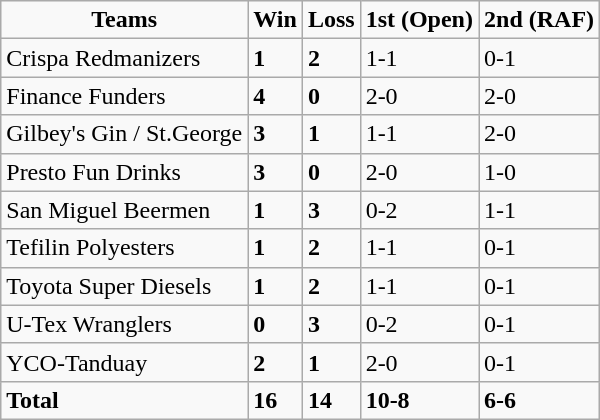<table class=wikitable sortable>
<tr align=center>
<td><strong>Teams</strong></td>
<td><strong>Win</strong></td>
<td><strong>Loss</strong></td>
<td><strong>1st (Open)</strong></td>
<td><strong>2nd (RAF)</strong></td>
</tr>
<tr>
<td>Crispa Redmanizers</td>
<td><strong>1</strong></td>
<td><strong>2</strong></td>
<td>1-1</td>
<td>0-1</td>
</tr>
<tr>
<td>Finance Funders</td>
<td><strong>4</strong></td>
<td><strong>0</strong></td>
<td>2-0</td>
<td>2-0</td>
</tr>
<tr>
<td>Gilbey's Gin / St.George</td>
<td><strong>3</strong></td>
<td><strong>1</strong></td>
<td>1-1</td>
<td>2-0</td>
</tr>
<tr>
<td>Presto Fun Drinks</td>
<td><strong>3</strong></td>
<td><strong>0</strong></td>
<td>2-0</td>
<td>1-0</td>
</tr>
<tr>
<td>San Miguel Beermen</td>
<td><strong>1</strong></td>
<td><strong>3</strong></td>
<td>0-2</td>
<td>1-1</td>
</tr>
<tr>
<td>Tefilin Polyesters</td>
<td><strong>1</strong></td>
<td><strong>2</strong></td>
<td>1-1</td>
<td>0-1</td>
</tr>
<tr>
<td>Toyota Super Diesels</td>
<td><strong>1</strong></td>
<td><strong>2</strong></td>
<td>1-1</td>
<td>0-1</td>
</tr>
<tr>
<td>U-Tex Wranglers</td>
<td><strong>0</strong></td>
<td><strong>3</strong></td>
<td>0-2</td>
<td>0-1</td>
</tr>
<tr>
<td>YCO-Tanduay</td>
<td><strong>2</strong></td>
<td><strong>1</strong></td>
<td>2-0</td>
<td>0-1</td>
</tr>
<tr>
<td><strong>Total</strong></td>
<td><strong>16</strong></td>
<td><strong>14</strong></td>
<td><strong>10-8</strong></td>
<td><strong>6-6</strong></td>
</tr>
</table>
